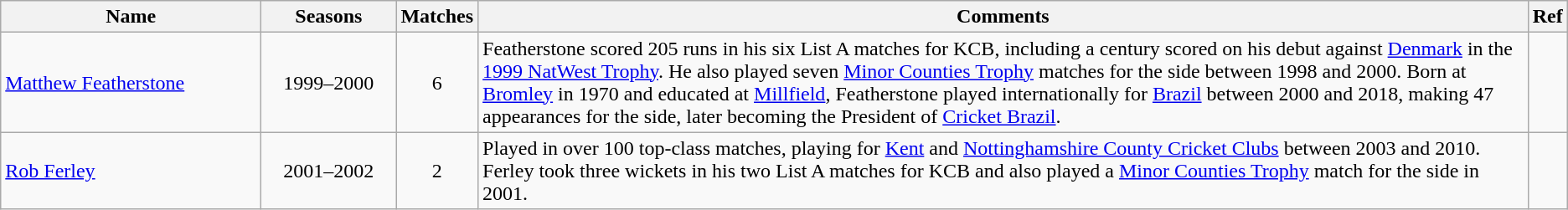<table class="wikitable">
<tr>
<th style="width:200px">Name</th>
<th style="width:100px">Seasons</th>
<th>Matches</th>
<th>Comments</th>
<th>Ref</th>
</tr>
<tr>
<td><a href='#'>Matthew Featherstone</a></td>
<td style="text-align: center;">1999–2000</td>
<td style="text-align: center;">6</td>
<td>Featherstone scored 205 runs in his six List A matches for KCB, including a century scored on his debut against <a href='#'>Denmark</a> in the <a href='#'>1999 NatWest Trophy</a>. He also played seven <a href='#'>Minor Counties Trophy</a> matches for the side between 1998 and 2000. Born at <a href='#'>Bromley</a> in 1970 and educated at <a href='#'>Millfield</a>, Featherstone played internationally for <a href='#'>Brazil</a> between 2000 and 2018, making 47 appearances for the side, later becoming the President of <a href='#'>Cricket Brazil</a>.</td>
<td></td>
</tr>
<tr>
<td><a href='#'>Rob Ferley</a></td>
<td style="text-align: center;">2001–2002</td>
<td style="text-align: center;">2</td>
<td>Played in over 100 top-class matches, playing for <a href='#'>Kent</a> and <a href='#'>Nottinghamshire County Cricket Clubs</a> between 2003 and 2010. Ferley took three wickets in his two List A matches for KCB and also played a <a href='#'>Minor Counties Trophy</a> match for the side in 2001.</td>
<td></td>
</tr>
</table>
